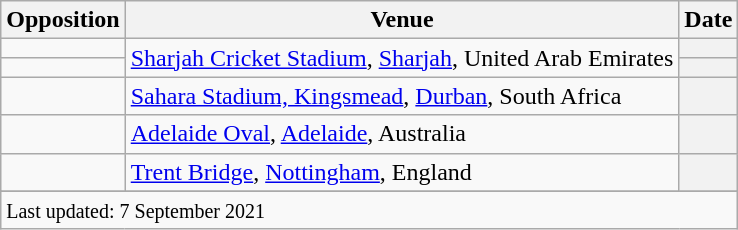<table class="wikitable plainrowheaders sortable">
<tr>
<th scope=col>Opposition</th>
<th scope=col>Venue</th>
<th scope=col>Date</th>
</tr>
<tr>
<td scope=row></td>
<td rowspan=2><a href='#'>Sharjah Cricket Stadium</a>, <a href='#'>Sharjah</a>, United Arab Emirates</td>
<th scope=row></th>
</tr>
<tr>
<td scope=row></td>
<th scope=row></th>
</tr>
<tr>
<td scope=row></td>
<td><a href='#'>Sahara Stadium, Kingsmead</a>, <a href='#'>Durban</a>, South Africa</td>
<th scope=row> </th>
</tr>
<tr>
<td scope=row></td>
<td><a href='#'>Adelaide Oval</a>, <a href='#'>Adelaide</a>, Australia</td>
<th scope=row></th>
</tr>
<tr>
<td scope=row></td>
<td><a href='#'>Trent Bridge</a>, <a href='#'>Nottingham</a>, England</td>
<th scope=row></th>
</tr>
<tr>
</tr>
<tr class=sortbottom>
<td colspan=3><small>Last updated: 7 September 2021</small></td>
</tr>
</table>
